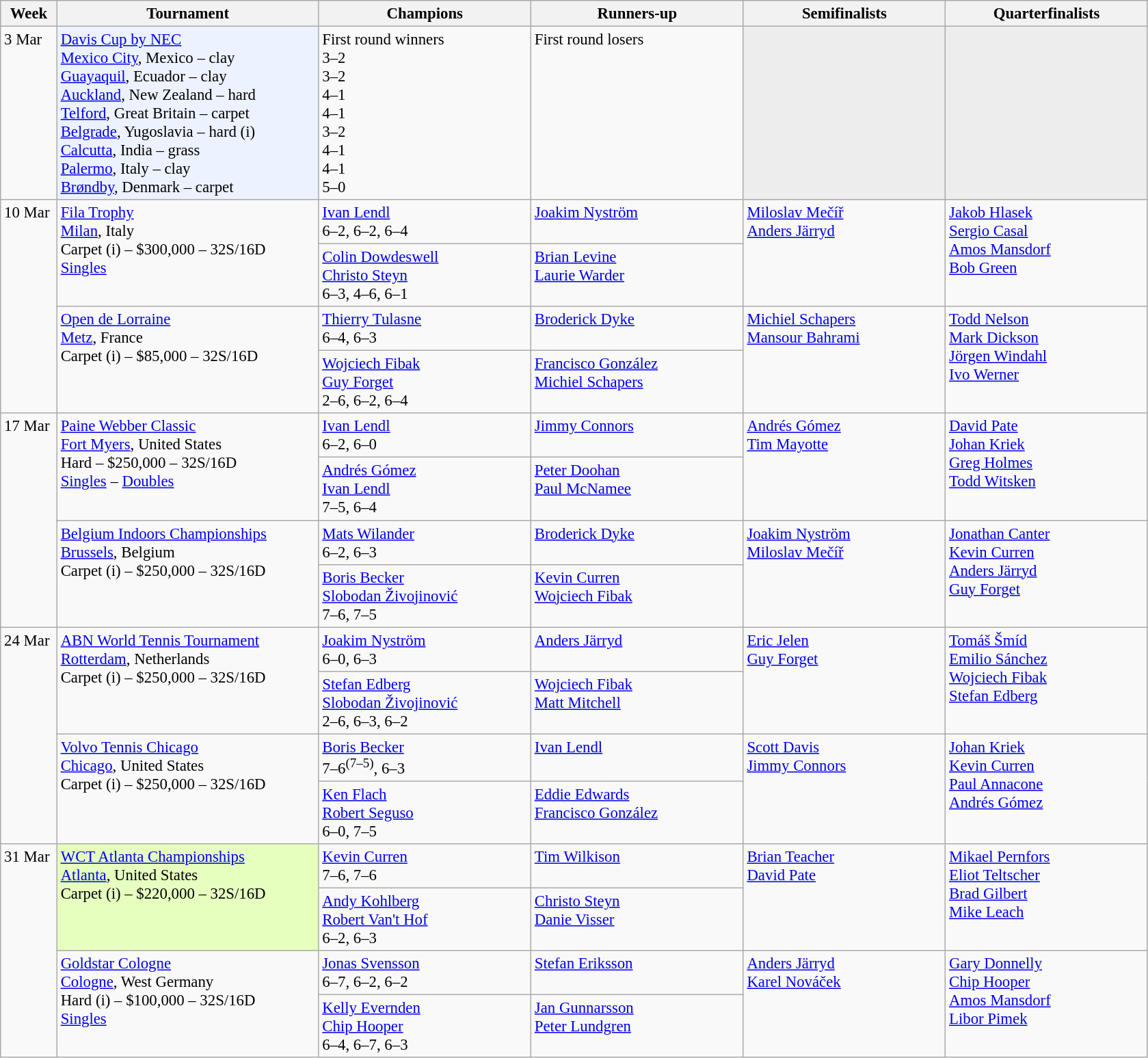<table class=wikitable style=font-size:95%>
<tr>
<th style="width:48px;">Week</th>
<th style="width:248px;">Tournament</th>
<th style="width:200px;">Champions</th>
<th style="width:200px;">Runners-up</th>
<th style="width:190px;">Semifinalists</th>
<th style="width:190px;">Quarterfinalists</th>
</tr>
<tr valign=top>
<td rowspan=1>3 Mar</td>
<td bgcolor="#ECF2FF" rowspan="1"><a href='#'>Davis Cup by NEC</a><br> <a href='#'>Mexico City</a>, Mexico – clay<br> <a href='#'>Guayaquil</a>, Ecuador – clay<br> <a href='#'>Auckland</a>, New Zealand – hard<br> <a href='#'>Telford</a>, Great Britain – carpet<br> <a href='#'>Belgrade</a>, Yugoslavia – hard (i)<br> <a href='#'>Calcutta</a>, India – grass<br> <a href='#'>Palermo</a>, Italy – clay<br> <a href='#'>Brøndby</a>, Denmark – carpet</td>
<td>First round winners<br> 3–2<br> 3–2<br> 4–1<br> 4–1<br> 3–2<br> 4–1<br> 4–1<br> 5–0</td>
<td>First round losers<br><br><br><br><br><br><br><br></td>
<td style="background:#ededed;"></td>
<td style="background:#ededed;"></td>
</tr>
<tr valign=top>
<td rowspan=4>10 Mar</td>
<td rowspan="2"><a href='#'>Fila Trophy</a><br> <a href='#'>Milan</a>, Italy<br>Carpet (i) – $300,000 – 32S/16D <br> <a href='#'>Singles</a></td>
<td> <a href='#'>Ivan Lendl</a><br>6–2, 6–2, 6–4</td>
<td> <a href='#'>Joakim Nyström</a></td>
<td rowspan=2> <a href='#'>Miloslav Mečíř</a> <br>  <a href='#'>Anders Järryd</a></td>
<td rowspan=2> <a href='#'>Jakob Hlasek</a> <br>  <a href='#'>Sergio Casal</a> <br>  <a href='#'>Amos Mansdorf</a> <br>  <a href='#'>Bob Green</a></td>
</tr>
<tr valign=top>
<td> <a href='#'>Colin Dowdeswell</a><br> <a href='#'>Christo Steyn</a><br>6–3, 4–6, 6–1</td>
<td> <a href='#'>Brian Levine</a><br> <a href='#'>Laurie Warder</a></td>
</tr>
<tr valign=top>
<td rowspan="2"><a href='#'>Open de Lorraine</a><br><a href='#'>Metz</a>, France<br>Carpet (i) – $85,000 – 32S/16D</td>
<td> <a href='#'>Thierry Tulasne</a><br>6–4, 6–3</td>
<td> <a href='#'>Broderick Dyke</a></td>
<td rowspan=2> <a href='#'>Michiel Schapers</a> <br>  <a href='#'>Mansour Bahrami</a></td>
<td rowspan=2> <a href='#'>Todd Nelson</a> <br>  <a href='#'>Mark Dickson</a> <br>  <a href='#'>Jörgen Windahl</a> <br>  <a href='#'>Ivo Werner</a></td>
</tr>
<tr valign=top>
<td> <a href='#'>Wojciech Fibak</a> <br>  <a href='#'>Guy Forget</a> <br> 2–6, 6–2, 6–4</td>
<td> <a href='#'>Francisco González</a> <br>  <a href='#'>Michiel Schapers</a></td>
</tr>
<tr valign=top>
<td rowspan=4>17 Mar</td>
<td rowspan="2"><a href='#'>Paine Webber Classic</a><br> <a href='#'>Fort Myers</a>, United States<br>Hard – $250,000 – 32S/16D<br><a href='#'>Singles</a> – <a href='#'>Doubles</a></td>
<td> <a href='#'>Ivan Lendl</a><br>6–2, 6–0</td>
<td> <a href='#'>Jimmy Connors</a></td>
<td rowspan=2> <a href='#'>Andrés Gómez</a> <br>  <a href='#'>Tim Mayotte</a></td>
<td rowspan=2> <a href='#'>David Pate</a> <br>  <a href='#'>Johan Kriek</a> <br>  <a href='#'>Greg Holmes</a> <br>  <a href='#'>Todd Witsken</a></td>
</tr>
<tr valign=top>
<td> <a href='#'>Andrés Gómez</a><br> <a href='#'>Ivan Lendl</a><br>7–5, 6–4</td>
<td> <a href='#'>Peter Doohan</a> <br>  <a href='#'>Paul McNamee</a></td>
</tr>
<tr valign=top>
<td rowspan="2"><a href='#'>Belgium Indoors Championships</a><br> <a href='#'>Brussels</a>, Belgium<br>Carpet (i) – $250,000 – 32S/16D</td>
<td> <a href='#'>Mats Wilander</a><br>6–2, 6–3</td>
<td> <a href='#'>Broderick Dyke</a></td>
<td rowspan=2> <a href='#'>Joakim Nyström</a> <br>  <a href='#'>Miloslav Mečíř</a></td>
<td rowspan=2> <a href='#'>Jonathan Canter</a> <br>  <a href='#'>Kevin Curren</a> <br>  <a href='#'>Anders Järryd</a> <br>  <a href='#'>Guy Forget</a></td>
</tr>
<tr valign=top>
<td> <a href='#'>Boris Becker</a><br> <a href='#'>Slobodan Živojinović</a><br>7–6, 7–5</td>
<td> <a href='#'>Kevin Curren</a> <br>  <a href='#'>Wojciech Fibak</a></td>
</tr>
<tr valign=top>
<td rowspan=4>24 Mar</td>
<td rowspan="2"><a href='#'>ABN World Tennis Tournament</a><br> <a href='#'>Rotterdam</a>, Netherlands<br>Carpet (i) – $250,000 – 32S/16D</td>
<td> <a href='#'>Joakim Nyström</a><br>6–0, 6–3</td>
<td> <a href='#'>Anders Järryd</a></td>
<td rowspan=2> <a href='#'>Eric Jelen</a> <br>  <a href='#'>Guy Forget</a></td>
<td rowspan=2> <a href='#'>Tomáš Šmíd</a> <br>  <a href='#'>Emilio Sánchez</a> <br>  <a href='#'>Wojciech Fibak</a> <br>  <a href='#'>Stefan Edberg</a></td>
</tr>
<tr valign=top>
<td> <a href='#'>Stefan Edberg</a><br> <a href='#'>Slobodan Živojinović</a><br>2–6, 6–3, 6–2</td>
<td> <a href='#'>Wojciech Fibak</a> <br> <a href='#'>Matt Mitchell</a></td>
</tr>
<tr valign=top>
<td rowspan="2"><a href='#'>Volvo Tennis Chicago</a><br> <a href='#'>Chicago</a>, United States<br>Carpet (i) – $250,000 – 32S/16D<br></td>
<td> <a href='#'>Boris Becker</a><br>7–6<sup>(7–5)</sup>, 6–3</td>
<td> <a href='#'>Ivan Lendl</a></td>
<td rowspan=2> <a href='#'>Scott Davis</a> <br> <a href='#'>Jimmy Connors</a></td>
<td rowspan=2> <a href='#'>Johan Kriek</a> <br>  <a href='#'>Kevin Curren</a> <br>  <a href='#'>Paul Annacone</a> <br>  <a href='#'>Andrés Gómez</a></td>
</tr>
<tr valign=top>
<td> <a href='#'>Ken Flach</a> <br>  <a href='#'>Robert Seguso</a> <br> 6–0, 7–5</td>
<td> <a href='#'>Eddie Edwards</a> <br>  <a href='#'>Francisco González</a></td>
</tr>
<tr valign=top>
<td rowspan=4>31 Mar</td>
<td style="background:#E6FFBF;" rowspan="2"><a href='#'>WCT Atlanta Championships</a><br><a href='#'>Atlanta</a>, United States<br>Carpet (i) – $220,000 – 32S/16D</td>
<td> <a href='#'>Kevin Curren</a><br>7–6, 7–6</td>
<td> <a href='#'>Tim Wilkison</a></td>
<td rowspan="2"> <a href='#'>Brian Teacher</a> <br>  <a href='#'>David Pate</a></td>
<td rowspan="2"> <a href='#'>Mikael Pernfors</a> <br>  <a href='#'>Eliot Teltscher</a> <br>  <a href='#'>Brad Gilbert</a> <br>  <a href='#'>Mike Leach</a></td>
</tr>
<tr valign=top>
<td> <a href='#'>Andy Kohlberg</a> <br>  <a href='#'>Robert Van't Hof</a> <br> 6–2, 6–3</td>
<td> <a href='#'>Christo Steyn</a> <br>  <a href='#'>Danie Visser</a></td>
</tr>
<tr valign=top>
<td rowspan="2"><a href='#'>Goldstar Cologne</a><br> <a href='#'>Cologne</a>, West Germany<br>Hard (i) – $100,000 – 32S/16D <br> <a href='#'>Singles</a></td>
<td> <a href='#'>Jonas Svensson</a><br>6–7, 6–2, 6–2</td>
<td> <a href='#'>Stefan Eriksson</a></td>
<td rowspan="2"> <a href='#'>Anders Järryd</a> <br>  <a href='#'>Karel Nováček</a></td>
<td rowspan="2"> <a href='#'>Gary Donnelly</a> <br>  <a href='#'>Chip Hooper</a> <br>  <a href='#'>Amos Mansdorf</a> <br>  <a href='#'>Libor Pimek</a></td>
</tr>
<tr valign=top>
<td> <a href='#'>Kelly Evernden</a> <br>  <a href='#'>Chip Hooper</a> <br> 6–4, 6–7, 6–3</td>
<td> <a href='#'>Jan Gunnarsson</a> <br>  <a href='#'>Peter Lundgren</a></td>
</tr>
</table>
